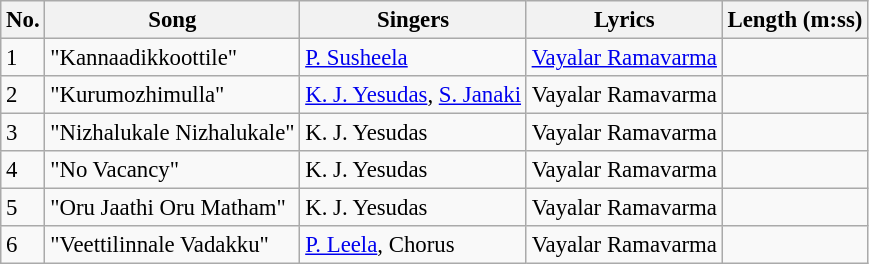<table class="wikitable" style="font-size:95%;">
<tr>
<th>No.</th>
<th>Song</th>
<th>Singers</th>
<th>Lyrics</th>
<th>Length (m:ss)</th>
</tr>
<tr>
<td>1</td>
<td>"Kannaadikkoottile"</td>
<td><a href='#'>P. Susheela</a></td>
<td><a href='#'>Vayalar Ramavarma</a></td>
<td></td>
</tr>
<tr>
<td>2</td>
<td>"Kurumozhimulla"</td>
<td><a href='#'>K. J. Yesudas</a>, <a href='#'>S. Janaki</a></td>
<td>Vayalar Ramavarma</td>
<td></td>
</tr>
<tr>
<td>3</td>
<td>"Nizhalukale Nizhalukale"</td>
<td>K. J. Yesudas</td>
<td>Vayalar Ramavarma</td>
<td></td>
</tr>
<tr>
<td>4</td>
<td>"No Vacancy"</td>
<td>K. J. Yesudas</td>
<td>Vayalar Ramavarma</td>
<td></td>
</tr>
<tr>
<td>5</td>
<td>"Oru Jaathi Oru Matham"</td>
<td>K. J. Yesudas</td>
<td>Vayalar Ramavarma</td>
<td></td>
</tr>
<tr>
<td>6</td>
<td>"Veettilinnale Vadakku"</td>
<td><a href='#'>P. Leela</a>, Chorus</td>
<td>Vayalar Ramavarma</td>
<td></td>
</tr>
</table>
